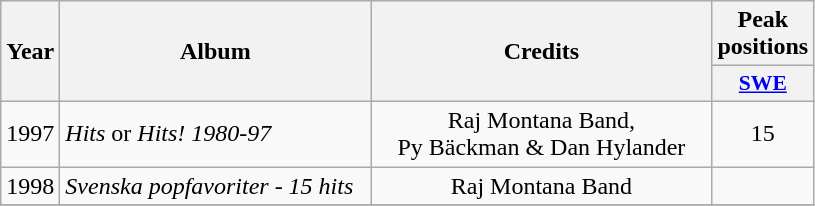<table class="wikitable">
<tr>
<th align="center" rowspan="2" width="10">Year</th>
<th align="center" rowspan="2" width="200">Album</th>
<th align="center" rowspan="2" width="220">Credits</th>
<th align="center" colspan="1" width="20">Peak positions</th>
</tr>
<tr>
<th scope="col" style="width:3em;font-size:90%;"><a href='#'>SWE</a><br></th>
</tr>
<tr>
<td style="text-align:center;">1997</td>
<td><em>Hits</em> or <em>Hits! 1980-97</em></td>
<td style="text-align:center;" rowspan=1>Raj Montana Band, <br>Py Bäckman & Dan Hylander</td>
<td style="text-align:center;">15</td>
</tr>
<tr>
<td style="text-align:center;">1998</td>
<td><em>Svenska popfavoriter - 15 hits</em></td>
<td style="text-align:center;" rowspan=1>Raj Montana Band</td>
<td style="text-align:center;"></td>
</tr>
<tr>
</tr>
</table>
